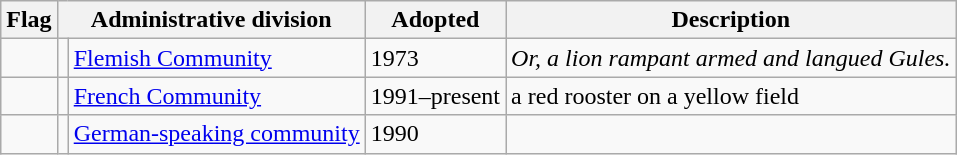<table class="wikitable sortable">
<tr>
<th class="unsortable">Flag</th>
<th colspan="2">Administrative division</th>
<th>Adopted</th>
<th class="unsortable">Description</th>
</tr>
<tr>
<td></td>
<td></td>
<td><a href='#'>Flemish Community</a></td>
<td>1973</td>
<td><em>Or, a lion rampant armed and langued Gules.</em></td>
</tr>
<tr>
<td></td>
<td></td>
<td><a href='#'>French Community</a></td>
<td>1991–present<br></td>
<td>a red rooster on a yellow field</td>
</tr>
<tr>
<td></td>
<td></td>
<td><a href='#'>German-speaking community</a></td>
<td>1990</td>
<td></td>
</tr>
</table>
